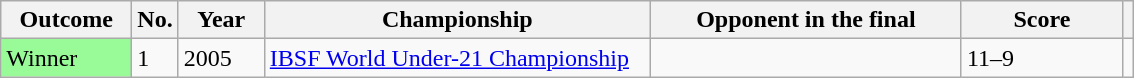<table class="sortable wikitable">
<tr>
<th width="80">Outcome</th>
<th width="20">No.</th>
<th width="50">Year</th>
<th width="250">Championship</th>
<th width="200">Opponent in the final</th>
<th width="100">Score</th>
<th></th>
</tr>
<tr>
<td style="background:#98FB98">Winner</td>
<td>1</td>
<td>2005</td>
<td><a href='#'>IBSF World Under-21 Championship</a></td>
<td> </td>
<td>11–9</td>
<td></td>
</tr>
</table>
